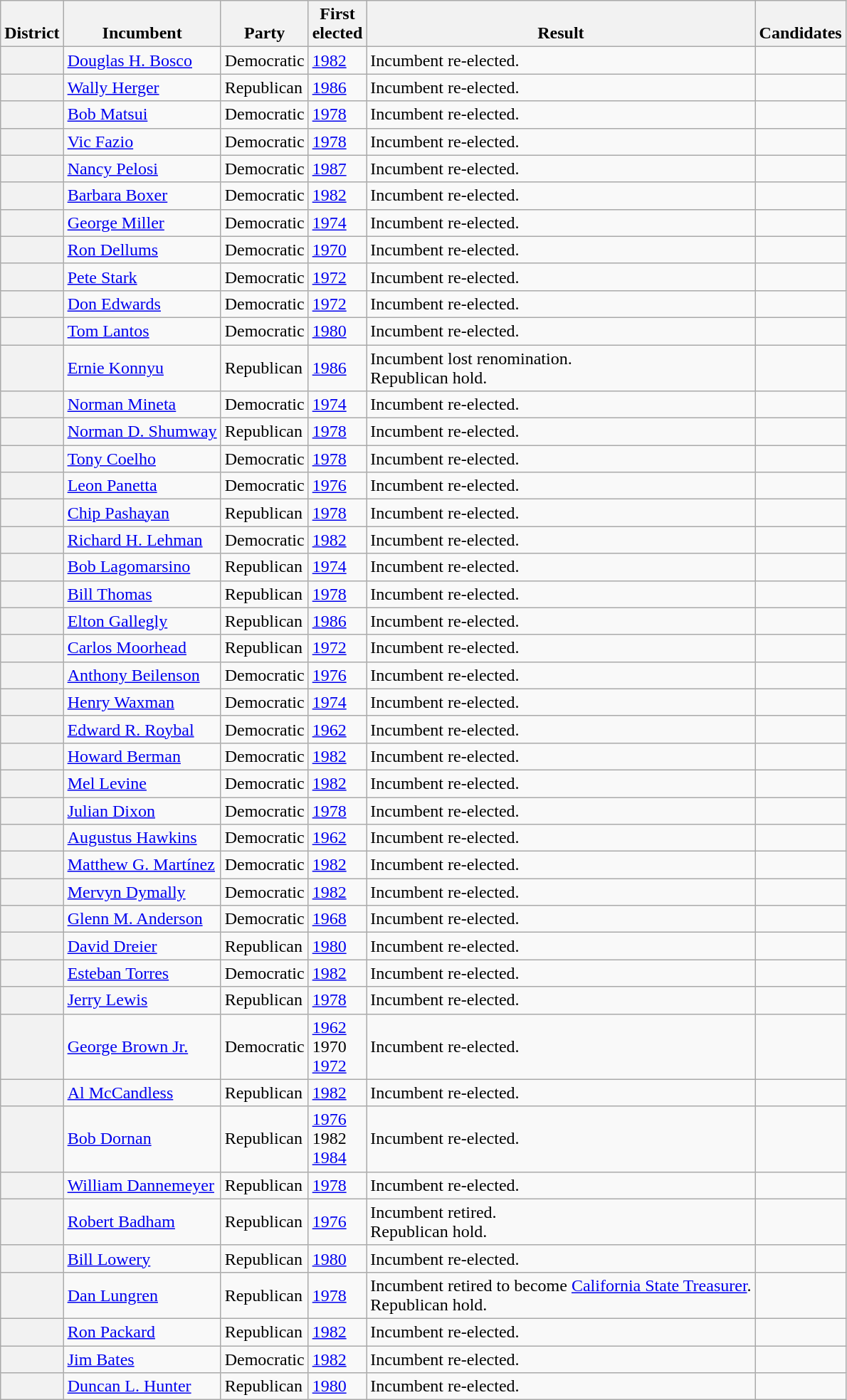<table class=wikitable>
<tr valign=bottom>
<th>District</th>
<th>Incumbent</th>
<th>Party</th>
<th>First<br>elected</th>
<th>Result</th>
<th>Candidates</th>
</tr>
<tr>
<th></th>
<td><a href='#'>Douglas H. Bosco</a></td>
<td>Democratic</td>
<td><a href='#'>1982</a></td>
<td>Incumbent re-elected.</td>
<td nowrap></td>
</tr>
<tr>
<th></th>
<td><a href='#'>Wally Herger</a></td>
<td>Republican</td>
<td><a href='#'>1986</a></td>
<td>Incumbent re-elected.</td>
<td nowrap></td>
</tr>
<tr>
<th></th>
<td><a href='#'>Bob Matsui</a></td>
<td>Democratic</td>
<td><a href='#'>1978</a></td>
<td>Incumbent re-elected.</td>
<td nowrap></td>
</tr>
<tr>
<th></th>
<td><a href='#'>Vic Fazio</a></td>
<td>Democratic</td>
<td><a href='#'>1978</a></td>
<td>Incumbent re-elected.</td>
<td nowrap></td>
</tr>
<tr>
<th></th>
<td><a href='#'>Nancy Pelosi</a></td>
<td>Democratic</td>
<td><a href='#'>1987 </a></td>
<td>Incumbent re-elected.</td>
<td nowrap></td>
</tr>
<tr>
<th></th>
<td><a href='#'>Barbara Boxer</a></td>
<td>Democratic</td>
<td><a href='#'>1982</a></td>
<td>Incumbent re-elected.</td>
<td nowrap></td>
</tr>
<tr>
<th></th>
<td><a href='#'>George Miller</a></td>
<td>Democratic</td>
<td><a href='#'>1974</a></td>
<td>Incumbent re-elected.</td>
<td nowrap></td>
</tr>
<tr>
<th></th>
<td><a href='#'>Ron Dellums</a></td>
<td>Democratic</td>
<td><a href='#'>1970</a></td>
<td>Incumbent re-elected.</td>
<td nowrap></td>
</tr>
<tr>
<th></th>
<td><a href='#'>Pete Stark</a></td>
<td>Democratic</td>
<td><a href='#'>1972</a></td>
<td>Incumbent re-elected.</td>
<td nowrap></td>
</tr>
<tr>
<th></th>
<td><a href='#'>Don Edwards</a></td>
<td>Democratic</td>
<td><a href='#'>1972</a></td>
<td>Incumbent re-elected.</td>
<td nowrap></td>
</tr>
<tr>
<th></th>
<td><a href='#'>Tom Lantos</a></td>
<td>Democratic</td>
<td><a href='#'>1980</a></td>
<td>Incumbent re-elected.</td>
<td nowrap></td>
</tr>
<tr>
<th></th>
<td><a href='#'>Ernie Konnyu</a></td>
<td>Republican</td>
<td><a href='#'>1986</a></td>
<td>Incumbent lost renomination.<br>Republican hold.</td>
<td nowrap></td>
</tr>
<tr>
<th></th>
<td><a href='#'>Norman Mineta</a></td>
<td>Democratic</td>
<td><a href='#'>1974</a></td>
<td>Incumbent re-elected.</td>
<td nowrap></td>
</tr>
<tr>
<th></th>
<td><a href='#'>Norman D. Shumway</a></td>
<td>Republican</td>
<td><a href='#'>1978</a></td>
<td>Incumbent re-elected.</td>
<td nowrap></td>
</tr>
<tr>
<th></th>
<td><a href='#'>Tony Coelho</a></td>
<td>Democratic</td>
<td><a href='#'>1978</a></td>
<td>Incumbent re-elected.</td>
<td nowrap></td>
</tr>
<tr>
<th></th>
<td><a href='#'>Leon Panetta</a></td>
<td>Democratic</td>
<td><a href='#'>1976</a></td>
<td>Incumbent re-elected.</td>
<td nowrap></td>
</tr>
<tr>
<th></th>
<td><a href='#'>Chip Pashayan</a></td>
<td>Republican</td>
<td><a href='#'>1978</a></td>
<td>Incumbent re-elected.</td>
<td nowrap></td>
</tr>
<tr>
<th></th>
<td><a href='#'>Richard H. Lehman</a></td>
<td>Democratic</td>
<td><a href='#'>1982</a></td>
<td>Incumbent re-elected.</td>
<td nowrap></td>
</tr>
<tr>
<th></th>
<td><a href='#'>Bob Lagomarsino</a></td>
<td>Republican</td>
<td><a href='#'>1974</a></td>
<td>Incumbent re-elected.</td>
<td nowrap></td>
</tr>
<tr>
<th></th>
<td><a href='#'>Bill Thomas</a></td>
<td>Republican</td>
<td><a href='#'>1978</a></td>
<td>Incumbent re-elected.</td>
<td nowrap></td>
</tr>
<tr>
<th></th>
<td><a href='#'>Elton Gallegly</a></td>
<td>Republican</td>
<td><a href='#'>1986</a></td>
<td>Incumbent re-elected.</td>
<td nowrap></td>
</tr>
<tr>
<th></th>
<td><a href='#'>Carlos Moorhead</a></td>
<td>Republican</td>
<td><a href='#'>1972</a></td>
<td>Incumbent re-elected.</td>
<td nowrap></td>
</tr>
<tr>
<th></th>
<td><a href='#'>Anthony Beilenson</a></td>
<td>Democratic</td>
<td><a href='#'>1976</a></td>
<td>Incumbent re-elected.</td>
<td nowrap></td>
</tr>
<tr>
<th></th>
<td><a href='#'>Henry Waxman</a></td>
<td>Democratic</td>
<td><a href='#'>1974</a></td>
<td>Incumbent re-elected.</td>
<td nowrap></td>
</tr>
<tr>
<th></th>
<td><a href='#'>Edward R. Roybal</a></td>
<td>Democratic</td>
<td><a href='#'>1962</a></td>
<td>Incumbent re-elected.</td>
<td nowrap></td>
</tr>
<tr>
<th></th>
<td><a href='#'>Howard Berman</a></td>
<td>Democratic</td>
<td><a href='#'>1982</a></td>
<td>Incumbent re-elected.</td>
<td nowrap></td>
</tr>
<tr>
<th></th>
<td><a href='#'>Mel Levine</a></td>
<td>Democratic</td>
<td><a href='#'>1982</a></td>
<td>Incumbent re-elected.</td>
<td nowrap></td>
</tr>
<tr>
<th></th>
<td><a href='#'>Julian Dixon</a></td>
<td>Democratic</td>
<td><a href='#'>1978</a></td>
<td>Incumbent re-elected.</td>
<td nowrap></td>
</tr>
<tr>
<th></th>
<td><a href='#'>Augustus Hawkins</a></td>
<td>Democratic</td>
<td><a href='#'>1962</a></td>
<td>Incumbent re-elected.</td>
<td nowrap></td>
</tr>
<tr>
<th></th>
<td><a href='#'>Matthew G. Martínez</a></td>
<td>Democratic</td>
<td><a href='#'>1982</a></td>
<td>Incumbent re-elected.</td>
<td nowrap></td>
</tr>
<tr>
<th></th>
<td><a href='#'>Mervyn Dymally</a></td>
<td>Democratic</td>
<td><a href='#'>1982</a></td>
<td>Incumbent re-elected.</td>
<td nowrap></td>
</tr>
<tr>
<th></th>
<td><a href='#'>Glenn M. Anderson</a></td>
<td>Democratic</td>
<td><a href='#'>1968</a></td>
<td>Incumbent re-elected.</td>
<td nowrap></td>
</tr>
<tr>
<th></th>
<td><a href='#'>David Dreier</a></td>
<td>Republican</td>
<td><a href='#'>1980</a></td>
<td>Incumbent re-elected.</td>
<td nowrap></td>
</tr>
<tr>
<th></th>
<td><a href='#'>Esteban Torres</a></td>
<td>Democratic</td>
<td><a href='#'>1982</a></td>
<td>Incumbent re-elected.</td>
<td nowrap></td>
</tr>
<tr>
<th></th>
<td><a href='#'>Jerry Lewis</a></td>
<td>Republican</td>
<td><a href='#'>1978</a></td>
<td>Incumbent re-elected.</td>
<td nowrap></td>
</tr>
<tr>
<th></th>
<td><a href='#'>George Brown Jr.</a></td>
<td>Democratic</td>
<td><a href='#'>1962</a><br>1970 <br><a href='#'>1972</a></td>
<td>Incumbent re-elected.</td>
<td nowrap></td>
</tr>
<tr>
<th></th>
<td><a href='#'>Al McCandless</a></td>
<td>Republican</td>
<td><a href='#'>1982</a></td>
<td>Incumbent re-elected.</td>
<td nowrap></td>
</tr>
<tr>
<th></th>
<td><a href='#'>Bob Dornan</a></td>
<td>Republican</td>
<td><a href='#'>1976</a><br>1982 <br><a href='#'>1984</a></td>
<td>Incumbent re-elected.</td>
<td nowrap></td>
</tr>
<tr>
<th></th>
<td><a href='#'>William Dannemeyer</a></td>
<td>Republican</td>
<td><a href='#'>1978</a></td>
<td>Incumbent re-elected.</td>
<td nowrap></td>
</tr>
<tr>
<th></th>
<td><a href='#'>Robert Badham</a></td>
<td>Republican</td>
<td><a href='#'>1976</a></td>
<td>Incumbent retired.<br>Republican hold.</td>
<td nowrap></td>
</tr>
<tr>
<th></th>
<td><a href='#'>Bill Lowery</a></td>
<td>Republican</td>
<td><a href='#'>1980</a></td>
<td>Incumbent re-elected.</td>
<td nowrap></td>
</tr>
<tr>
<th></th>
<td><a href='#'>Dan Lungren</a></td>
<td>Republican</td>
<td><a href='#'>1978</a></td>
<td>Incumbent retired to become <a href='#'>California State Treasurer</a>.<br>Republican hold.</td>
<td nowrap></td>
</tr>
<tr>
<th></th>
<td><a href='#'>Ron Packard</a></td>
<td>Republican</td>
<td><a href='#'>1982</a></td>
<td>Incumbent re-elected.</td>
<td nowrap></td>
</tr>
<tr>
<th></th>
<td><a href='#'>Jim Bates</a></td>
<td>Democratic</td>
<td><a href='#'>1982</a></td>
<td>Incumbent re-elected.</td>
<td nowrap></td>
</tr>
<tr>
<th></th>
<td><a href='#'>Duncan L. Hunter</a></td>
<td>Republican</td>
<td><a href='#'>1980</a></td>
<td>Incumbent re-elected.</td>
<td nowrap></td>
</tr>
</table>
